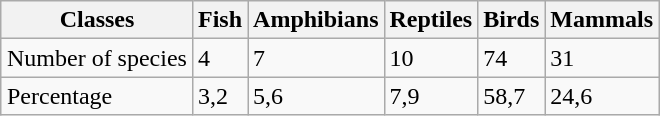<table class="wikitable" style="margin:1em auto;">
<tr>
<th>Classes</th>
<th>Fish</th>
<th>Amphibians</th>
<th>Reptiles</th>
<th>Birds</th>
<th>Mammals</th>
</tr>
<tr>
<td>Number of species</td>
<td>4</td>
<td>7</td>
<td>10</td>
<td>74</td>
<td>31</td>
</tr>
<tr>
<td>Percentage</td>
<td>3,2</td>
<td>5,6</td>
<td>7,9</td>
<td>58,7</td>
<td>24,6</td>
</tr>
</table>
